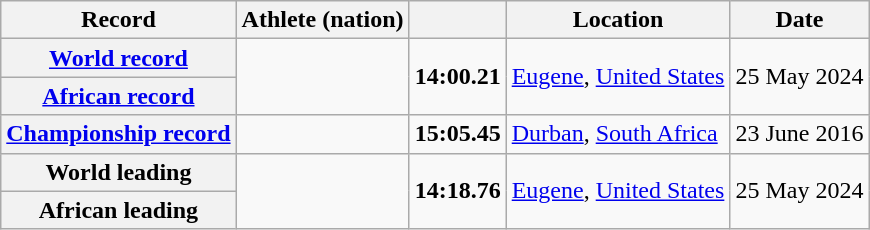<table class="wikitable">
<tr>
<th scope="col">Record</th>
<th scope="col">Athlete (nation)</th>
<th scope="col"></th>
<th scope="col">Location</th>
<th scope="col">Date</th>
</tr>
<tr>
<th scope="row"><a href='#'>World record</a></th>
<td rowspan="2"></td>
<td rowspan="2" align="center"><strong>14:00.21</strong></td>
<td rowspan="2"><a href='#'>Eugene</a>, <a href='#'>United States</a></td>
<td rowspan="2">25 May 2024</td>
</tr>
<tr>
<th scope="row"><a href='#'>African record</a></th>
</tr>
<tr>
<th><a href='#'>Championship record</a></th>
<td></td>
<td align="center"><strong>15:05.45</strong></td>
<td><a href='#'>Durban</a>, <a href='#'>South Africa</a></td>
<td>23 June 2016</td>
</tr>
<tr>
<th scope="row">World leading</th>
<td rowspan="2"></td>
<td rowspan="2" align="center"><strong>14:18.76</strong></td>
<td rowspan="2"><a href='#'>Eugene</a>, <a href='#'>United States</a></td>
<td rowspan="2">25 May 2024</td>
</tr>
<tr>
<th scope="row">African leading</th>
</tr>
</table>
